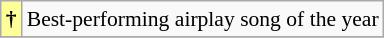<table class="wikitable plainrowheaders" style="font-size:90%;">
<tr>
<th scope=row style="background-color:#FFFF99">†</th>
<td>Best-performing airplay song of the year</td>
</tr>
<tr>
</tr>
</table>
